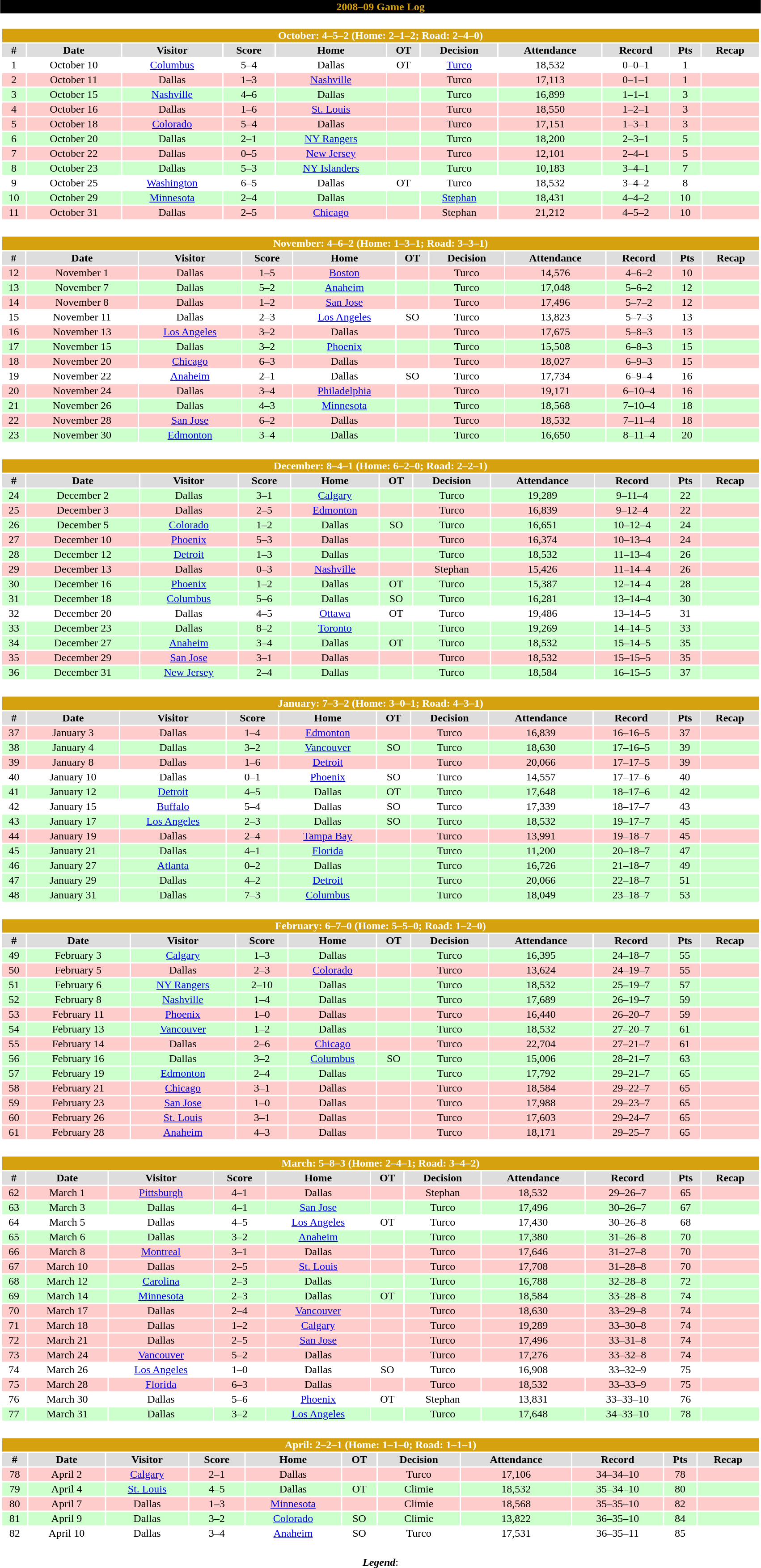<table class="toccolours" width=90% style="clear:both; margin:1.5em auto; text-align:center;">
<tr>
<th colspan=11 style="background:#000000; color:#D5A10E;">2008–09 Game Log</th>
</tr>
<tr>
<td colspan=11><br><table class="toccolours collapsible collapsed" width=100%>
<tr>
<th colspan=11 style="background:#D5A10E; color:#FFFFFF;">October: 4–5–2 (Home: 2–1–2; Road: 2–4–0)</th>
</tr>
<tr align="center" bgcolor="#dddddd">
<td><strong>#</strong></td>
<td><strong>Date</strong></td>
<td><strong>Visitor</strong></td>
<td><strong>Score</strong></td>
<td><strong>Home</strong></td>
<td><strong>OT</strong></td>
<td><strong>Decision</strong></td>
<td><strong>Attendance</strong></td>
<td><strong>Record</strong></td>
<td><strong>Pts</strong></td>
<td><strong>Recap</strong></td>
</tr>
<tr align="center" bgcolor="#ffffff">
<td>1</td>
<td>October 10</td>
<td><a href='#'>Columbus</a></td>
<td>5–4</td>
<td>Dallas</td>
<td>OT</td>
<td><a href='#'>Turco</a></td>
<td>18,532</td>
<td>0–0–1</td>
<td>1</td>
<td></td>
</tr>
<tr align="center" bgcolor="#ffcccc">
<td>2</td>
<td>October 11</td>
<td>Dallas</td>
<td>1–3</td>
<td><a href='#'>Nashville</a></td>
<td></td>
<td>Turco</td>
<td>17,113</td>
<td>0–1–1</td>
<td>1</td>
<td></td>
</tr>
<tr align="center" bgcolor="#ccffcc">
<td>3</td>
<td>October 15</td>
<td><a href='#'>Nashville</a></td>
<td>4–6</td>
<td>Dallas</td>
<td></td>
<td>Turco</td>
<td>16,899</td>
<td>1–1–1</td>
<td>3</td>
<td></td>
</tr>
<tr align="center" bgcolor="#ffcccc">
<td>4</td>
<td>October 16</td>
<td>Dallas</td>
<td>1–6</td>
<td><a href='#'>St. Louis</a></td>
<td></td>
<td>Turco</td>
<td>18,550</td>
<td>1–2–1</td>
<td>3</td>
<td></td>
</tr>
<tr align="center" bgcolor="#ffcccc">
<td>5</td>
<td>October 18</td>
<td><a href='#'>Colorado</a></td>
<td>5–4</td>
<td>Dallas</td>
<td></td>
<td>Turco</td>
<td>17,151</td>
<td>1–3–1</td>
<td>3</td>
<td></td>
</tr>
<tr align="center" bgcolor="#ccffcc">
<td>6</td>
<td>October 20</td>
<td>Dallas</td>
<td>2–1</td>
<td><a href='#'>NY Rangers</a></td>
<td></td>
<td>Turco</td>
<td>18,200</td>
<td>2–3–1</td>
<td>5</td>
<td></td>
</tr>
<tr align="center" bgcolor="#ffcccc">
<td>7</td>
<td>October 22</td>
<td>Dallas</td>
<td>0–5</td>
<td><a href='#'>New Jersey</a></td>
<td></td>
<td>Turco</td>
<td>12,101</td>
<td>2–4–1</td>
<td>5</td>
<td></td>
</tr>
<tr align="center" bgcolor="#ccffcc">
<td>8</td>
<td>October 23</td>
<td>Dallas</td>
<td>5–3</td>
<td><a href='#'>NY Islanders</a></td>
<td></td>
<td>Turco</td>
<td>10,183</td>
<td>3–4–1</td>
<td>7</td>
<td></td>
</tr>
<tr align="center" bgcolor="#ffffff">
<td>9</td>
<td>October 25</td>
<td><a href='#'>Washington</a></td>
<td>6–5</td>
<td>Dallas</td>
<td>OT</td>
<td>Turco</td>
<td>18,532</td>
<td>3–4–2</td>
<td>8</td>
<td></td>
</tr>
<tr align="center" bgcolor="#ccffcc">
<td>10</td>
<td>October 29</td>
<td><a href='#'>Minnesota</a></td>
<td>2–4</td>
<td>Dallas</td>
<td></td>
<td><a href='#'>Stephan</a></td>
<td>18,431</td>
<td>4–4–2</td>
<td>10</td>
<td></td>
</tr>
<tr align="center" bgcolor="#ffcccc">
<td>11</td>
<td>October 31</td>
<td>Dallas</td>
<td>2–5</td>
<td><a href='#'>Chicago</a></td>
<td></td>
<td>Stephan</td>
<td>21,212</td>
<td>4–5–2</td>
<td>10</td>
<td></td>
</tr>
</table>
</td>
</tr>
<tr>
<td colspan=11><br><table class="toccolours collapsible collapsed" width=100%>
<tr>
<th colspan=11 style="background:#D5A10E; color:#FFFFFF;">November: 4–6–2 (Home: 1–3–1; Road: 3–3–1)</th>
</tr>
<tr align="center" bgcolor="#dddddd">
<td><strong>#</strong></td>
<td><strong>Date</strong></td>
<td><strong>Visitor</strong></td>
<td><strong>Score</strong></td>
<td><strong>Home</strong></td>
<td><strong>OT</strong></td>
<td><strong>Decision</strong></td>
<td><strong>Attendance</strong></td>
<td><strong>Record</strong></td>
<td><strong>Pts</strong></td>
<td><strong>Recap</strong></td>
</tr>
<tr align="center" bgcolor="#ffcccc">
<td>12</td>
<td>November 1</td>
<td>Dallas</td>
<td>1–5</td>
<td><a href='#'>Boston</a></td>
<td></td>
<td>Turco</td>
<td>14,576</td>
<td>4–6–2</td>
<td>10</td>
<td></td>
</tr>
<tr align="center" bgcolor="#ccffcc">
<td>13</td>
<td>November 7</td>
<td>Dallas</td>
<td>5–2</td>
<td><a href='#'>Anaheim</a></td>
<td></td>
<td>Turco</td>
<td>17,048</td>
<td>5–6–2</td>
<td>12</td>
<td></td>
</tr>
<tr align="center" bgcolor="#ffcccc">
<td>14</td>
<td>November 8</td>
<td>Dallas</td>
<td>1–2</td>
<td><a href='#'>San Jose</a></td>
<td></td>
<td>Turco</td>
<td>17,496</td>
<td>5–7–2</td>
<td>12</td>
<td></td>
</tr>
<tr align="center" bgcolor="#ffffff">
<td>15</td>
<td>November 11</td>
<td>Dallas</td>
<td>2–3</td>
<td><a href='#'>Los Angeles</a></td>
<td>SO</td>
<td>Turco</td>
<td>13,823</td>
<td>5–7–3</td>
<td>13</td>
<td></td>
</tr>
<tr align="center" bgcolor="#ffcccc">
<td>16</td>
<td>November 13</td>
<td><a href='#'>Los Angeles</a></td>
<td>3–2</td>
<td>Dallas</td>
<td></td>
<td>Turco</td>
<td>17,675</td>
<td>5–8–3</td>
<td>13</td>
<td></td>
</tr>
<tr align="center" bgcolor="#ccffcc">
<td>17</td>
<td>November 15</td>
<td>Dallas</td>
<td>3–2</td>
<td><a href='#'>Phoenix</a></td>
<td></td>
<td>Turco</td>
<td>15,508</td>
<td>6–8–3</td>
<td>15</td>
<td></td>
</tr>
<tr align="center" bgcolor="#ffcccc">
<td>18</td>
<td>November 20</td>
<td><a href='#'>Chicago</a></td>
<td>6–3</td>
<td>Dallas</td>
<td></td>
<td>Turco</td>
<td>18,027</td>
<td>6–9–3</td>
<td>15</td>
<td></td>
</tr>
<tr align="center" bgcolor="#ffffff">
<td>19</td>
<td>November 22</td>
<td><a href='#'>Anaheim</a></td>
<td>2–1</td>
<td>Dallas</td>
<td>SO</td>
<td>Turco</td>
<td>17,734</td>
<td>6–9–4</td>
<td>16</td>
<td></td>
</tr>
<tr align="center" bgcolor="#ffcccc">
<td>20</td>
<td>November 24</td>
<td>Dallas</td>
<td>3–4</td>
<td><a href='#'>Philadelphia</a></td>
<td></td>
<td>Turco</td>
<td>19,171</td>
<td>6–10–4</td>
<td>16</td>
<td></td>
</tr>
<tr align="center" bgcolor="#ccffcc">
<td>21</td>
<td>November 26</td>
<td>Dallas</td>
<td>4–3</td>
<td><a href='#'>Minnesota</a></td>
<td></td>
<td>Turco</td>
<td>18,568</td>
<td>7–10–4</td>
<td>18</td>
<td></td>
</tr>
<tr align="center" bgcolor="#ffcccc">
<td>22</td>
<td>November 28</td>
<td><a href='#'>San Jose</a></td>
<td>6–2</td>
<td>Dallas</td>
<td></td>
<td>Turco</td>
<td>18,532</td>
<td>7–11–4</td>
<td>18</td>
<td></td>
</tr>
<tr align="center" bgcolor="#ccffcc">
<td>23</td>
<td>November 30</td>
<td><a href='#'>Edmonton</a></td>
<td>3–4</td>
<td>Dallas</td>
<td></td>
<td>Turco</td>
<td>16,650</td>
<td>8–11–4</td>
<td>20</td>
<td></td>
</tr>
</table>
</td>
</tr>
<tr>
<td colspan=11><br><table class="toccolours collapsible collapsed" width=100%>
<tr>
<th colspan=11 style="background:#D5A10E; color:#FFFFFF;">December: 8–4–1 (Home: 6–2–0; Road: 2–2–1)</th>
</tr>
<tr align="center" bgcolor="#dddddd">
<td><strong>#</strong></td>
<td><strong>Date</strong></td>
<td><strong>Visitor</strong></td>
<td><strong>Score</strong></td>
<td><strong>Home</strong></td>
<td><strong>OT</strong></td>
<td><strong>Decision</strong></td>
<td><strong>Attendance</strong></td>
<td><strong>Record</strong></td>
<td><strong>Pts</strong></td>
<td><strong>Recap</strong></td>
</tr>
<tr align="center" bgcolor="#ccffcc">
<td>24</td>
<td>December 2</td>
<td>Dallas</td>
<td>3–1</td>
<td><a href='#'>Calgary</a></td>
<td></td>
<td>Turco</td>
<td>19,289</td>
<td>9–11–4</td>
<td>22</td>
<td></td>
</tr>
<tr align="center" bgcolor="#ffcccc">
<td>25</td>
<td>December 3</td>
<td>Dallas</td>
<td>2–5</td>
<td><a href='#'>Edmonton</a></td>
<td></td>
<td>Turco</td>
<td>16,839</td>
<td>9–12–4</td>
<td>22</td>
<td></td>
</tr>
<tr align="center" bgcolor="#ccffcc">
<td>26</td>
<td>December 5</td>
<td><a href='#'>Colorado</a></td>
<td>1–2</td>
<td>Dallas</td>
<td>SO</td>
<td>Turco</td>
<td>16,651</td>
<td>10–12–4</td>
<td>24</td>
<td></td>
</tr>
<tr align="center" bgcolor="#ffcccc">
<td>27</td>
<td>December 10</td>
<td><a href='#'>Phoenix</a></td>
<td>5–3</td>
<td>Dallas</td>
<td></td>
<td>Turco</td>
<td>16,374</td>
<td>10–13–4</td>
<td>24</td>
<td></td>
</tr>
<tr align="center" bgcolor="#ccffcc">
<td>28</td>
<td>December 12</td>
<td><a href='#'>Detroit</a></td>
<td>1–3</td>
<td>Dallas</td>
<td></td>
<td>Turco</td>
<td>18,532</td>
<td>11–13–4</td>
<td>26</td>
<td></td>
</tr>
<tr align="center" bgcolor="#ffcccc">
<td>29</td>
<td>December 13</td>
<td>Dallas</td>
<td>0–3</td>
<td><a href='#'>Nashville</a></td>
<td></td>
<td>Stephan</td>
<td>15,426</td>
<td>11–14–4</td>
<td>26</td>
<td></td>
</tr>
<tr align="center" bgcolor="#ccffcc">
<td>30</td>
<td>December 16</td>
<td><a href='#'>Phoenix</a></td>
<td>1–2</td>
<td>Dallas</td>
<td>OT</td>
<td>Turco</td>
<td>15,387</td>
<td>12–14–4</td>
<td>28</td>
<td></td>
</tr>
<tr align="center" bgcolor="#ccffcc">
<td>31</td>
<td>December 18</td>
<td><a href='#'>Columbus</a></td>
<td>5–6</td>
<td>Dallas</td>
<td>SO</td>
<td>Turco</td>
<td>16,281</td>
<td>13–14–4</td>
<td>30</td>
<td></td>
</tr>
<tr align="center" bgcolor="#ffffff">
<td>32</td>
<td>December 20</td>
<td>Dallas</td>
<td>4–5</td>
<td><a href='#'>Ottawa</a></td>
<td>OT</td>
<td>Turco</td>
<td>19,486</td>
<td>13–14–5</td>
<td>31</td>
<td></td>
</tr>
<tr align="center" bgcolor="#ccffcc">
<td>33</td>
<td>December 23</td>
<td>Dallas</td>
<td>8–2</td>
<td><a href='#'>Toronto</a></td>
<td></td>
<td>Turco</td>
<td>19,269</td>
<td>14–14–5</td>
<td>33</td>
<td></td>
</tr>
<tr align="center" bgcolor="#ccffcc">
<td>34</td>
<td>December 27</td>
<td><a href='#'>Anaheim</a></td>
<td>3–4</td>
<td>Dallas</td>
<td>OT</td>
<td>Turco</td>
<td>18,532</td>
<td>15–14–5</td>
<td>35</td>
<td></td>
</tr>
<tr align="center" bgcolor="#ffcccc">
<td>35</td>
<td>December 29</td>
<td><a href='#'>San Jose</a></td>
<td>3–1</td>
<td>Dallas</td>
<td></td>
<td>Turco</td>
<td>18,532</td>
<td>15–15–5</td>
<td>35</td>
<td></td>
</tr>
<tr align="center" bgcolor="#ccffcc">
<td>36</td>
<td>December 31</td>
<td><a href='#'>New Jersey</a></td>
<td>2–4</td>
<td>Dallas</td>
<td></td>
<td>Turco</td>
<td>18,584</td>
<td>16–15–5</td>
<td>37</td>
<td></td>
</tr>
</table>
</td>
</tr>
<tr>
<td colspan=11><br><table class="toccolours collapsible collapsed" width=100%>
<tr>
<th colspan=11 style="background:#D5A10E; color:#FFFFFF;">January: 7–3–2 (Home: 3–0–1; Road: 4–3–1)</th>
</tr>
<tr align="center" bgcolor="#dddddd">
<td><strong>#</strong></td>
<td><strong>Date</strong></td>
<td><strong>Visitor</strong></td>
<td><strong>Score</strong></td>
<td><strong>Home</strong></td>
<td><strong>OT</strong></td>
<td><strong>Decision</strong></td>
<td><strong>Attendance</strong></td>
<td><strong>Record</strong></td>
<td><strong>Pts</strong></td>
<td><strong>Recap</strong></td>
</tr>
<tr align="center" bgcolor="#ffcccc">
<td>37</td>
<td>January 3</td>
<td>Dallas</td>
<td>1–4</td>
<td><a href='#'>Edmonton</a></td>
<td></td>
<td>Turco</td>
<td>16,839</td>
<td>16–16–5</td>
<td>37</td>
<td></td>
</tr>
<tr align="center" bgcolor="#ccffcc">
<td>38</td>
<td>January 4</td>
<td>Dallas</td>
<td>3–2</td>
<td><a href='#'>Vancouver</a></td>
<td>SO</td>
<td>Turco</td>
<td>18,630</td>
<td>17–16–5</td>
<td>39</td>
<td></td>
</tr>
<tr align="center" bgcolor="#ffcccc">
<td>39</td>
<td>January 8</td>
<td>Dallas</td>
<td>1–6</td>
<td><a href='#'>Detroit</a></td>
<td></td>
<td>Turco</td>
<td>20,066</td>
<td>17–17–5</td>
<td>39</td>
<td></td>
</tr>
<tr align="center" bgcolor="#ffffff">
<td>40</td>
<td>January 10</td>
<td>Dallas</td>
<td>0–1</td>
<td><a href='#'>Phoenix</a></td>
<td>SO</td>
<td>Turco</td>
<td>14,557</td>
<td>17–17–6</td>
<td>40</td>
<td></td>
</tr>
<tr align="center" bgcolor="#ccffcc">
<td>41</td>
<td>January 12</td>
<td><a href='#'>Detroit</a></td>
<td>4–5</td>
<td>Dallas</td>
<td>OT</td>
<td>Turco</td>
<td>17,648</td>
<td>18–17–6</td>
<td>42</td>
<td></td>
</tr>
<tr align="center" bgcolor="#ffffff">
<td>42</td>
<td>January 15</td>
<td><a href='#'>Buffalo</a></td>
<td>5–4</td>
<td>Dallas</td>
<td>SO</td>
<td>Turco</td>
<td>17,339</td>
<td>18–17–7</td>
<td>43</td>
<td></td>
</tr>
<tr align="center" bgcolor="#ccffcc">
<td>43</td>
<td>January 17</td>
<td><a href='#'>Los Angeles</a></td>
<td>2–3</td>
<td>Dallas</td>
<td>SO</td>
<td>Turco</td>
<td>18,532</td>
<td>19–17–7</td>
<td>45</td>
<td></td>
</tr>
<tr align="center" bgcolor="#ffcccc">
<td>44</td>
<td>January 19</td>
<td>Dallas</td>
<td>2–4</td>
<td><a href='#'>Tampa Bay</a></td>
<td></td>
<td>Turco</td>
<td>13,991</td>
<td>19–18–7</td>
<td>45</td>
<td></td>
</tr>
<tr align="center" bgcolor="#ccffcc">
<td>45</td>
<td>January 21</td>
<td>Dallas</td>
<td>4–1</td>
<td><a href='#'>Florida</a></td>
<td></td>
<td>Turco</td>
<td>11,200</td>
<td>20–18–7</td>
<td>47</td>
<td></td>
</tr>
<tr align="center" bgcolor="#ccffcc">
<td>46</td>
<td>January 27</td>
<td><a href='#'>Atlanta</a></td>
<td>0–2</td>
<td>Dallas</td>
<td></td>
<td>Turco</td>
<td>16,726</td>
<td>21–18–7</td>
<td>49</td>
<td></td>
</tr>
<tr align="center" bgcolor="#ccffcc">
<td>47</td>
<td>January 29</td>
<td>Dallas</td>
<td>4–2</td>
<td><a href='#'>Detroit</a></td>
<td></td>
<td>Turco</td>
<td>20,066</td>
<td>22–18–7</td>
<td>51</td>
<td></td>
</tr>
<tr align="center" bgcolor="#ccffcc">
<td>48</td>
<td>January 31</td>
<td>Dallas</td>
<td>7–3</td>
<td><a href='#'>Columbus</a></td>
<td></td>
<td>Turco</td>
<td>18,049</td>
<td>23–18–7</td>
<td>53</td>
<td></td>
</tr>
</table>
</td>
</tr>
<tr>
<td colspan=11><br><table class="toccolours collapsible collapsed" width=100%>
<tr>
<th colspan=11 style="background:#D5A10E; color:#FFFFFF;">February: 6–7–0 (Home: 5–5–0; Road: 1–2–0)</th>
</tr>
<tr align="center" bgcolor="#dddddd">
<td><strong>#</strong></td>
<td><strong>Date</strong></td>
<td><strong>Visitor</strong></td>
<td><strong>Score</strong></td>
<td><strong>Home</strong></td>
<td><strong>OT</strong></td>
<td><strong>Decision</strong></td>
<td><strong>Attendance</strong></td>
<td><strong>Record</strong></td>
<td><strong>Pts</strong></td>
<td><strong>Recap</strong></td>
</tr>
<tr align="center" bgcolor="#ccffcc">
<td>49</td>
<td>February 3</td>
<td><a href='#'>Calgary</a></td>
<td>1–3</td>
<td>Dallas</td>
<td></td>
<td>Turco</td>
<td>16,395</td>
<td>24–18–7</td>
<td>55</td>
<td></td>
</tr>
<tr align="center" bgcolor="#ffcccc">
<td>50</td>
<td>February 5</td>
<td>Dallas</td>
<td>2–3</td>
<td><a href='#'>Colorado</a></td>
<td></td>
<td>Turco</td>
<td>13,624</td>
<td>24–19–7</td>
<td>55</td>
<td></td>
</tr>
<tr align="center" bgcolor="#ccffcc">
<td>51</td>
<td>February 6</td>
<td><a href='#'>NY Rangers</a></td>
<td>2–10</td>
<td>Dallas</td>
<td></td>
<td>Turco</td>
<td>18,532</td>
<td>25–19–7</td>
<td>57</td>
<td></td>
</tr>
<tr align="center" bgcolor="#ccffcc">
<td>52</td>
<td>February 8</td>
<td><a href='#'>Nashville</a></td>
<td>1–4</td>
<td>Dallas</td>
<td></td>
<td>Turco</td>
<td>17,689</td>
<td>26–19–7</td>
<td>59</td>
<td></td>
</tr>
<tr align="center" bgcolor="#ffcccc">
<td>53</td>
<td>February 11</td>
<td><a href='#'>Phoenix</a></td>
<td>1–0</td>
<td>Dallas</td>
<td></td>
<td>Turco</td>
<td>16,440</td>
<td>26–20–7</td>
<td>59</td>
<td></td>
</tr>
<tr align="center" bgcolor="#ccffcc">
<td>54</td>
<td>February 13</td>
<td><a href='#'>Vancouver</a></td>
<td>1–2</td>
<td>Dallas</td>
<td></td>
<td>Turco</td>
<td>18,532</td>
<td>27–20–7</td>
<td>61</td>
<td></td>
</tr>
<tr align="center" bgcolor="#ffcccc">
<td>55</td>
<td>February 14</td>
<td>Dallas</td>
<td>2–6</td>
<td><a href='#'>Chicago</a></td>
<td></td>
<td>Turco</td>
<td>22,704</td>
<td>27–21–7</td>
<td>61</td>
<td></td>
</tr>
<tr align="center" bgcolor="#ccffcc">
<td>56</td>
<td>February 16</td>
<td>Dallas</td>
<td>3–2</td>
<td><a href='#'>Columbus</a></td>
<td>SO</td>
<td>Turco</td>
<td>15,006</td>
<td>28–21–7</td>
<td>63</td>
<td></td>
</tr>
<tr align="center" bgcolor="#ccffcc">
<td>57</td>
<td>February 19</td>
<td><a href='#'>Edmonton</a></td>
<td>2–4</td>
<td>Dallas</td>
<td></td>
<td>Turco</td>
<td>17,792</td>
<td>29–21–7</td>
<td>65</td>
<td></td>
</tr>
<tr align="center" bgcolor="#ffcccc">
<td>58</td>
<td>February 21</td>
<td><a href='#'>Chicago</a></td>
<td>3–1</td>
<td>Dallas</td>
<td></td>
<td>Turco</td>
<td>18,584</td>
<td>29–22–7</td>
<td>65</td>
<td></td>
</tr>
<tr align="center" bgcolor="#ffcccc">
<td>59</td>
<td>February 23</td>
<td><a href='#'>San Jose</a></td>
<td>1–0</td>
<td>Dallas</td>
<td></td>
<td>Turco</td>
<td>17,988</td>
<td>29–23–7</td>
<td>65</td>
<td></td>
</tr>
<tr align="center" bgcolor="#ffcccc">
<td>60</td>
<td>February 26</td>
<td><a href='#'>St. Louis</a></td>
<td>3–1</td>
<td>Dallas</td>
<td></td>
<td>Turco</td>
<td>17,603</td>
<td>29–24–7</td>
<td>65</td>
<td></td>
</tr>
<tr align="center" bgcolor="#ffcccc">
<td>61</td>
<td>February 28</td>
<td><a href='#'>Anaheim</a></td>
<td>4–3</td>
<td>Dallas</td>
<td></td>
<td>Turco</td>
<td>18,171</td>
<td>29–25–7</td>
<td>65</td>
<td></td>
</tr>
</table>
</td>
</tr>
<tr>
<td colspan=11><br><table class="toccolours collapsible collapsed" width=100%>
<tr>
<th colspan=11 style="background:#D5A10E; color:#FFFFFF;">March: 5–8–3 (Home: 2–4–1; Road: 3–4–2)</th>
</tr>
<tr align="center" bgcolor="#dddddd">
<td><strong>#</strong></td>
<td><strong>Date</strong></td>
<td><strong>Visitor</strong></td>
<td><strong>Score</strong></td>
<td><strong>Home</strong></td>
<td><strong>OT</strong></td>
<td><strong>Decision</strong></td>
<td><strong>Attendance</strong></td>
<td><strong>Record</strong></td>
<td><strong>Pts</strong></td>
<td><strong>Recap</strong></td>
</tr>
<tr align="center" bgcolor="#ffcccc">
<td>62</td>
<td>March 1</td>
<td><a href='#'>Pittsburgh</a></td>
<td>4–1</td>
<td>Dallas</td>
<td></td>
<td>Stephan</td>
<td>18,532</td>
<td>29–26–7</td>
<td>65</td>
<td></td>
</tr>
<tr align="center" bgcolor="#ccffcc">
<td>63</td>
<td>March 3</td>
<td>Dallas</td>
<td>4–1</td>
<td><a href='#'>San Jose</a></td>
<td></td>
<td>Turco</td>
<td>17,496</td>
<td>30–26–7</td>
<td>67</td>
<td></td>
</tr>
<tr align="center" bgcolor="#ffffff">
<td>64</td>
<td>March 5</td>
<td>Dallas</td>
<td>4–5</td>
<td><a href='#'>Los Angeles</a></td>
<td>OT</td>
<td>Turco</td>
<td>17,430</td>
<td>30–26–8</td>
<td>68</td>
<td></td>
</tr>
<tr align="center" bgcolor="#ccffcc">
<td>65</td>
<td>March 6</td>
<td>Dallas</td>
<td>3–2</td>
<td><a href='#'>Anaheim</a></td>
<td></td>
<td>Turco</td>
<td>17,380</td>
<td>31–26–8</td>
<td>70</td>
<td></td>
</tr>
<tr align="center" bgcolor="#ffcccc">
<td>66</td>
<td>March 8</td>
<td><a href='#'>Montreal</a></td>
<td>3–1</td>
<td>Dallas</td>
<td></td>
<td>Turco</td>
<td>17,646</td>
<td>31–27–8</td>
<td>70</td>
<td></td>
</tr>
<tr align="center" bgcolor="#ffcccc">
<td>67</td>
<td>March 10</td>
<td>Dallas</td>
<td>2–5</td>
<td><a href='#'>St. Louis</a></td>
<td></td>
<td>Turco</td>
<td>17,708</td>
<td>31–28–8</td>
<td>70</td>
<td></td>
</tr>
<tr align="center" bgcolor="#ccffcc">
<td>68</td>
<td>March 12</td>
<td><a href='#'>Carolina</a></td>
<td>2–3</td>
<td>Dallas</td>
<td></td>
<td>Turco</td>
<td>16,788</td>
<td>32–28–8</td>
<td>72</td>
<td></td>
</tr>
<tr align="center" bgcolor="#ccffcc">
<td>69</td>
<td>March 14</td>
<td><a href='#'>Minnesota</a></td>
<td>2–3</td>
<td>Dallas</td>
<td>OT</td>
<td>Turco</td>
<td>18,584</td>
<td>33–28–8</td>
<td>74</td>
<td></td>
</tr>
<tr align="center" bgcolor="#ffcccc">
<td>70</td>
<td>March 17</td>
<td>Dallas</td>
<td>2–4</td>
<td><a href='#'>Vancouver</a></td>
<td></td>
<td>Turco</td>
<td>18,630</td>
<td>33–29–8</td>
<td>74</td>
<td></td>
</tr>
<tr align="center" bgcolor="#ffcccc">
<td>71</td>
<td>March 18</td>
<td>Dallas</td>
<td>1–2</td>
<td><a href='#'>Calgary</a></td>
<td></td>
<td>Turco</td>
<td>19,289</td>
<td>33–30–8</td>
<td>74</td>
<td></td>
</tr>
<tr align="center" bgcolor="#ffcccc">
<td>72</td>
<td>March 21</td>
<td>Dallas</td>
<td>2–5</td>
<td><a href='#'>San Jose</a></td>
<td></td>
<td>Turco</td>
<td>17,496</td>
<td>33–31–8</td>
<td>74</td>
<td></td>
</tr>
<tr align="center" bgcolor="#ffcccc">
<td>73</td>
<td>March 24</td>
<td><a href='#'>Vancouver</a></td>
<td>5–2</td>
<td>Dallas</td>
<td></td>
<td>Turco</td>
<td>17,276</td>
<td>33–32–8</td>
<td>74</td>
<td></td>
</tr>
<tr align="center" bgcolor="#ffffff">
<td>74</td>
<td>March 26</td>
<td><a href='#'>Los Angeles</a></td>
<td>1–0</td>
<td>Dallas</td>
<td>SO</td>
<td>Turco</td>
<td>16,908</td>
<td>33–32–9</td>
<td>75</td>
<td></td>
</tr>
<tr align="center" bgcolor="#ffcccc">
<td>75</td>
<td>March 28</td>
<td><a href='#'>Florida</a></td>
<td>6–3</td>
<td>Dallas</td>
<td></td>
<td>Turco</td>
<td>18,532</td>
<td>33–33–9</td>
<td>75</td>
<td></td>
</tr>
<tr align="center" bgcolor="#ffffff">
<td>76</td>
<td>March 30</td>
<td>Dallas</td>
<td>5–6</td>
<td><a href='#'>Phoenix</a></td>
<td>OT</td>
<td>Stephan</td>
<td>13,831</td>
<td>33–33–10</td>
<td>76</td>
<td></td>
</tr>
<tr align="center" bgcolor="#ccffcc">
<td>77</td>
<td>March 31</td>
<td>Dallas</td>
<td>3–2</td>
<td><a href='#'>Los Angeles</a></td>
<td></td>
<td>Turco</td>
<td>17,648</td>
<td>34–33–10</td>
<td>78</td>
<td></td>
</tr>
</table>
</td>
</tr>
<tr>
<td colspan=11><br><table class="toccolours collapsible collapsed" width=100%>
<tr>
<th colspan=11 style="background:#D5A10E; color:#FFFFFF;">April: 2–2–1 (Home: 1–1–0; Road: 1–1–1)</th>
</tr>
<tr align="center" bgcolor="#dddddd">
<td><strong>#</strong></td>
<td><strong>Date</strong></td>
<td><strong>Visitor</strong></td>
<td><strong>Score</strong></td>
<td><strong>Home</strong></td>
<td><strong>OT</strong></td>
<td><strong>Decision</strong></td>
<td><strong>Attendance</strong></td>
<td><strong>Record</strong></td>
<td><strong>Pts</strong></td>
<td><strong>Recap</strong></td>
</tr>
<tr align="center" bgcolor="ffcccc">
<td>78</td>
<td>April 2</td>
<td><a href='#'>Calgary</a></td>
<td>2–1</td>
<td>Dallas</td>
<td></td>
<td>Turco</td>
<td>17,106</td>
<td>34–34–10</td>
<td>78</td>
<td></td>
</tr>
<tr align="center" bgcolor="ccffcc">
<td>79</td>
<td>April 4</td>
<td><a href='#'>St. Louis</a></td>
<td>4–5</td>
<td>Dallas</td>
<td>OT</td>
<td>Climie</td>
<td>18,532</td>
<td>35–34–10</td>
<td>80</td>
<td></td>
</tr>
<tr align="center" bgcolor="ffcccc">
<td>80</td>
<td>April 7</td>
<td>Dallas</td>
<td>1–3</td>
<td><a href='#'>Minnesota</a></td>
<td></td>
<td>Climie</td>
<td>18,568</td>
<td>35–35–10</td>
<td>82</td>
<td></td>
</tr>
<tr align="center" bgcolor="ccffcc">
<td>81</td>
<td>April 9</td>
<td>Dallas</td>
<td>3–2</td>
<td><a href='#'>Colorado</a></td>
<td>SO</td>
<td>Climie</td>
<td>13,822</td>
<td>36–35–10</td>
<td>84</td>
<td></td>
</tr>
<tr align="center">
<td>82</td>
<td>April 10</td>
<td>Dallas</td>
<td>3–4</td>
<td><a href='#'>Anaheim</a></td>
<td>SO</td>
<td>Turco</td>
<td>17,531</td>
<td>36–35–11</td>
<td>85</td>
<td></td>
</tr>
</table>
</td>
</tr>
<tr>
<td colspan=11 align="center"><br><strong><em>Legend</em></strong>:


</td>
</tr>
</table>
